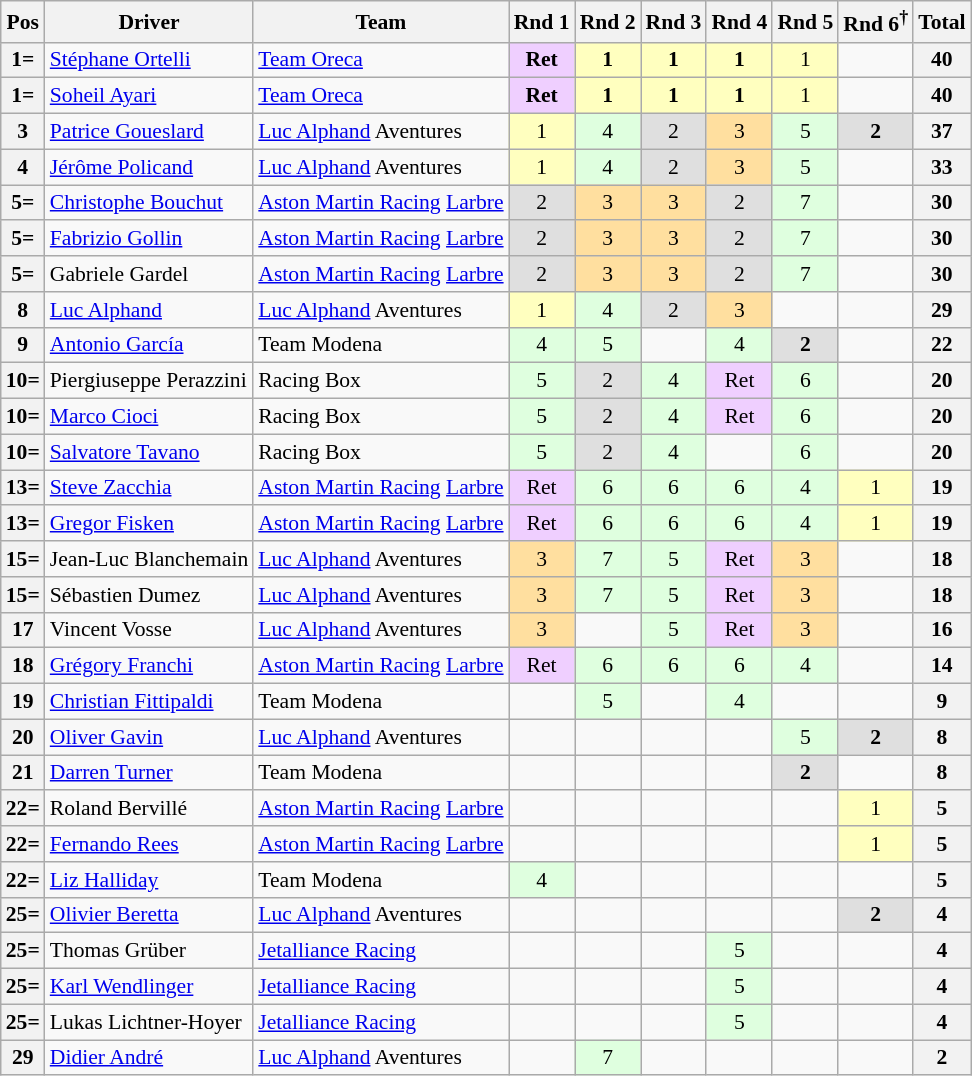<table class="wikitable" style="font-size: 90%;">
<tr>
<th>Pos</th>
<th>Driver</th>
<th>Team</th>
<th>Rnd 1</th>
<th>Rnd 2</th>
<th>Rnd 3</th>
<th>Rnd 4</th>
<th>Rnd 5</th>
<th>Rnd 6<sup>†</sup></th>
<th>Total</th>
</tr>
<tr>
<th>1=</th>
<td> <a href='#'>Stéphane Ortelli</a></td>
<td> <a href='#'>Team Oreca</a></td>
<td align="center" style="background:#EFCFFF;"><strong>Ret</strong></td>
<td align="center" style="background:#FFFFBF;"><strong>1</strong></td>
<td align="center" style="background:#FFFFBF;"><strong>1</strong></td>
<td align="center" style="background:#FFFFBF;"><strong>1</strong></td>
<td align="center" style="background:#FFFFBF;">1</td>
<td></td>
<th align="center">40</th>
</tr>
<tr>
<th>1=</th>
<td> <a href='#'>Soheil Ayari</a></td>
<td> <a href='#'>Team Oreca</a></td>
<td align="center" style="background:#EFCFFF;"><strong>Ret</strong></td>
<td align="center" style="background:#FFFFBF;"><strong>1</strong></td>
<td align="center" style="background:#FFFFBF;"><strong>1</strong></td>
<td align="center" style="background:#FFFFBF;"><strong>1</strong></td>
<td align="center" style="background:#FFFFBF;">1</td>
<td></td>
<th align="center">40</th>
</tr>
<tr>
<th>3</th>
<td> <a href='#'>Patrice Goueslard</a></td>
<td> <a href='#'>Luc Alphand</a> Aventures</td>
<td align="center" style="background:#FFFFBF;">1</td>
<td align="center" style="background:#DFFFDF;">4</td>
<td align="center" style="background:#DFDFDF;">2</td>
<td align="center" style="background:#FFDF9F;">3</td>
<td align="center" style="background:#DFFFDF;">5</td>
<td align="center" style="background:#DFDFDF;"><strong>2</strong></td>
<th align="center">37</th>
</tr>
<tr>
<th>4</th>
<td> <a href='#'>Jérôme Policand</a></td>
<td> <a href='#'>Luc Alphand</a> Aventures</td>
<td align="center" style="background:#FFFFBF;">1</td>
<td align="center" style="background:#DFFFDF;">4</td>
<td align="center" style="background:#DFDFDF;">2</td>
<td align="center" style="background:#FFDF9F;">3</td>
<td align="center" style="background:#DFFFDF;">5</td>
<td></td>
<th align="center">33</th>
</tr>
<tr>
<th>5=</th>
<td> <a href='#'>Christophe Bouchut</a></td>
<td> <a href='#'>Aston Martin Racing</a> <a href='#'>Larbre</a></td>
<td align="center" style="background:#DFDFDF;">2</td>
<td align="center" style="background:#FFDF9F;">3</td>
<td align="center" style="background:#FFDF9F;">3</td>
<td align="center" style="background:#DFDFDF;">2</td>
<td align="center" style="background:#DFFFDF;">7</td>
<td></td>
<th align="center">30</th>
</tr>
<tr>
<th>5=</th>
<td> <a href='#'>Fabrizio Gollin</a></td>
<td> <a href='#'>Aston Martin Racing</a> <a href='#'>Larbre</a></td>
<td align="center" style="background:#DFDFDF;">2</td>
<td align="center" style="background:#FFDF9F;">3</td>
<td align="center" style="background:#FFDF9F;">3</td>
<td align="center" style="background:#DFDFDF;">2</td>
<td align="center" style="background:#DFFFDF;">7</td>
<td></td>
<th align="center">30</th>
</tr>
<tr>
<th>5=</th>
<td> Gabriele Gardel</td>
<td> <a href='#'>Aston Martin Racing</a> <a href='#'>Larbre</a></td>
<td align="center" style="background:#DFDFDF;">2</td>
<td align="center" style="background:#FFDF9F;">3</td>
<td align="center" style="background:#FFDF9F;">3</td>
<td align="center" style="background:#DFDFDF;">2</td>
<td align="center" style="background:#DFFFDF;">7</td>
<td></td>
<th align="center">30</th>
</tr>
<tr>
<th>8</th>
<td> <a href='#'>Luc Alphand</a></td>
<td> <a href='#'>Luc Alphand</a> Aventures</td>
<td align="center" style="background:#FFFFBF;">1</td>
<td align="center" style="background:#DFFFDF;">4</td>
<td align="center" style="background:#DFDFDF;">2</td>
<td align="center" style="background:#FFDF9F;">3</td>
<td></td>
<td></td>
<th align="center">29</th>
</tr>
<tr>
<th>9</th>
<td> <a href='#'>Antonio García</a></td>
<td> Team Modena</td>
<td align="center" style="background:#DFFFDF;">4</td>
<td align="center" style="background:#DFFFDF;">5</td>
<td></td>
<td align="center" style="background:#DFFFDF;">4</td>
<td align="center" style="background:#DFDFDF;"><strong>2</strong></td>
<td></td>
<th align="center">22</th>
</tr>
<tr>
<th>10=</th>
<td> Piergiuseppe Perazzini</td>
<td> Racing Box</td>
<td align="center" style="background:#DFFFDF;">5</td>
<td align="center" style="background:#DFDFDF;">2</td>
<td align="center" style="background:#DFFFDF;">4</td>
<td align="center" style="background:#EFCFFF;">Ret</td>
<td align="center" style="background:#DFFFDF;">6</td>
<td></td>
<th align="center">20</th>
</tr>
<tr>
<th>10=</th>
<td> <a href='#'>Marco Cioci</a></td>
<td> Racing Box</td>
<td align="center" style="background:#DFFFDF;">5</td>
<td align="center" style="background:#DFDFDF;">2</td>
<td align="center" style="background:#DFFFDF;">4</td>
<td align="center" style="background:#EFCFFF;">Ret</td>
<td align="center" style="background:#DFFFDF;">6</td>
<td></td>
<th align="center">20</th>
</tr>
<tr>
<th>10=</th>
<td> <a href='#'>Salvatore Tavano</a></td>
<td> Racing Box</td>
<td align="center" style="background:#DFFFDF;">5</td>
<td align="center" style="background:#DFDFDF;">2</td>
<td align="center" style="background:#DFFFDF;">4</td>
<td></td>
<td align="center" style="background:#DFFFDF;">6</td>
<td></td>
<th align="center">20</th>
</tr>
<tr>
<th>13=</th>
<td> <a href='#'>Steve Zacchia</a></td>
<td> <a href='#'>Aston Martin Racing</a> <a href='#'>Larbre</a></td>
<td align="center" style="background:#EFCFFF;">Ret</td>
<td align="center" style="background:#DFFFDF;">6</td>
<td align="center" style="background:#DFFFDF;">6</td>
<td align="center" style="background:#DFFFDF;">6</td>
<td align="center" style="background:#DFFFDF;">4</td>
<td align="center" style="background:#FFFFBF;">1</td>
<th align="center">19</th>
</tr>
<tr>
<th>13=</th>
<td> <a href='#'>Gregor Fisken</a></td>
<td> <a href='#'>Aston Martin Racing</a> <a href='#'>Larbre</a></td>
<td align="center" style="background:#EFCFFF;">Ret</td>
<td align="center" style="background:#DFFFDF;">6</td>
<td align="center" style="background:#DFFFDF;">6</td>
<td align="center" style="background:#DFFFDF;">6</td>
<td align="center" style="background:#DFFFDF;">4</td>
<td align="center" style="background:#FFFFBF;">1</td>
<th align="center">19</th>
</tr>
<tr>
<th>15=</th>
<td> Jean-Luc Blanchemain</td>
<td> <a href='#'>Luc Alphand</a> Aventures</td>
<td align="center" style="background:#FFDF9F;">3</td>
<td align="center" style="background:#DFFFDF;">7</td>
<td align="center" style="background:#DFFFDF;">5</td>
<td align="center" style="background:#EFCFFF;">Ret</td>
<td align="center" style="background:#FFDF9F;">3</td>
<td></td>
<th align="center">18</th>
</tr>
<tr>
<th>15=</th>
<td> Sébastien Dumez</td>
<td> <a href='#'>Luc Alphand</a> Aventures</td>
<td align="center" style="background:#FFDF9F;">3</td>
<td align="center" style="background:#DFFFDF;">7</td>
<td align="center" style="background:#DFFFDF;">5</td>
<td align="center" style="background:#EFCFFF;">Ret</td>
<td align="center" style="background:#FFDF9F;">3</td>
<td></td>
<th align="center">18</th>
</tr>
<tr>
<th>17</th>
<td> Vincent Vosse</td>
<td> <a href='#'>Luc Alphand</a> Aventures</td>
<td align="center" style="background:#FFDF9F;">3</td>
<td></td>
<td align="center" style="background:#DFFFDF;">5</td>
<td align="center" style="background:#EFCFFF;">Ret</td>
<td align="center" style="background:#FFDF9F;">3</td>
<td></td>
<th align="center">16</th>
</tr>
<tr>
<th>18</th>
<td> <a href='#'>Grégory Franchi</a></td>
<td> <a href='#'>Aston Martin Racing</a> <a href='#'>Larbre</a></td>
<td align="center" style="background:#EFCFFF;">Ret</td>
<td align="center" style="background:#DFFFDF;">6</td>
<td align="center" style="background:#DFFFDF;">6</td>
<td align="center" style="background:#DFFFDF;">6</td>
<td align="center" style="background:#DFFFDF;">4</td>
<td></td>
<th align="center">14</th>
</tr>
<tr>
<th>19</th>
<td> <a href='#'>Christian Fittipaldi</a></td>
<td> Team Modena</td>
<td></td>
<td align="center" style="background:#DFFFDF;">5</td>
<td></td>
<td align="center" style="background:#DFFFDF;">4</td>
<td></td>
<td></td>
<th align="center">9</th>
</tr>
<tr>
<th>20</th>
<td> <a href='#'>Oliver Gavin</a></td>
<td> <a href='#'>Luc Alphand</a> Aventures</td>
<td></td>
<td></td>
<td></td>
<td></td>
<td align="center" style="background:#DFFFDF;">5</td>
<td align="center" style="background:#DFDFDF;"><strong>2</strong></td>
<th align="center">8</th>
</tr>
<tr>
<th>21</th>
<td> <a href='#'>Darren Turner</a></td>
<td> Team Modena</td>
<td></td>
<td></td>
<td></td>
<td></td>
<td align="center" style="background:#DFDFDF;"><strong>2</strong></td>
<td></td>
<th align="center">8</th>
</tr>
<tr>
<th>22=</th>
<td> Roland Bervillé</td>
<td> <a href='#'>Aston Martin Racing</a> <a href='#'>Larbre</a></td>
<td></td>
<td></td>
<td></td>
<td></td>
<td></td>
<td align="center" style="background:#FFFFBF;">1</td>
<th align="center">5</th>
</tr>
<tr>
<th>22=</th>
<td> <a href='#'>Fernando Rees</a></td>
<td> <a href='#'>Aston Martin Racing</a> <a href='#'>Larbre</a></td>
<td></td>
<td></td>
<td></td>
<td></td>
<td></td>
<td align="center" style="background:#FFFFBF;">1</td>
<th align="center">5</th>
</tr>
<tr>
<th>22=</th>
<td> <a href='#'>Liz Halliday</a></td>
<td> Team Modena</td>
<td align="center" style="background:#DFFFDF;">4</td>
<td></td>
<td></td>
<td></td>
<td></td>
<td></td>
<th align="center">5</th>
</tr>
<tr>
<th>25=</th>
<td> <a href='#'>Olivier Beretta</a></td>
<td> <a href='#'>Luc Alphand</a> Aventures</td>
<td></td>
<td></td>
<td></td>
<td></td>
<td></td>
<td align="center" style="background:#DFDFDF;"><strong>2</strong></td>
<th align="center">4</th>
</tr>
<tr>
<th>25=</th>
<td> Thomas Grüber</td>
<td> <a href='#'>Jetalliance Racing</a></td>
<td></td>
<td></td>
<td></td>
<td align="center" style="background:#DFFFDF;">5</td>
<td></td>
<td></td>
<th align="center">4</th>
</tr>
<tr>
<th>25=</th>
<td> <a href='#'>Karl Wendlinger</a></td>
<td> <a href='#'>Jetalliance Racing</a></td>
<td></td>
<td></td>
<td></td>
<td align="center" style="background:#DFFFDF;">5</td>
<td></td>
<td></td>
<th align="center">4</th>
</tr>
<tr>
<th>25=</th>
<td> Lukas Lichtner-Hoyer</td>
<td> <a href='#'>Jetalliance Racing</a></td>
<td></td>
<td></td>
<td></td>
<td align="center" style="background:#DFFFDF;">5</td>
<td></td>
<td></td>
<th align="center">4</th>
</tr>
<tr>
<th>29</th>
<td> <a href='#'>Didier André</a></td>
<td> <a href='#'>Luc Alphand</a> Aventures</td>
<td></td>
<td align="center" style="background:#DFFFDF;">7</td>
<td></td>
<td></td>
<td></td>
<td></td>
<th align="center">2</th>
</tr>
</table>
